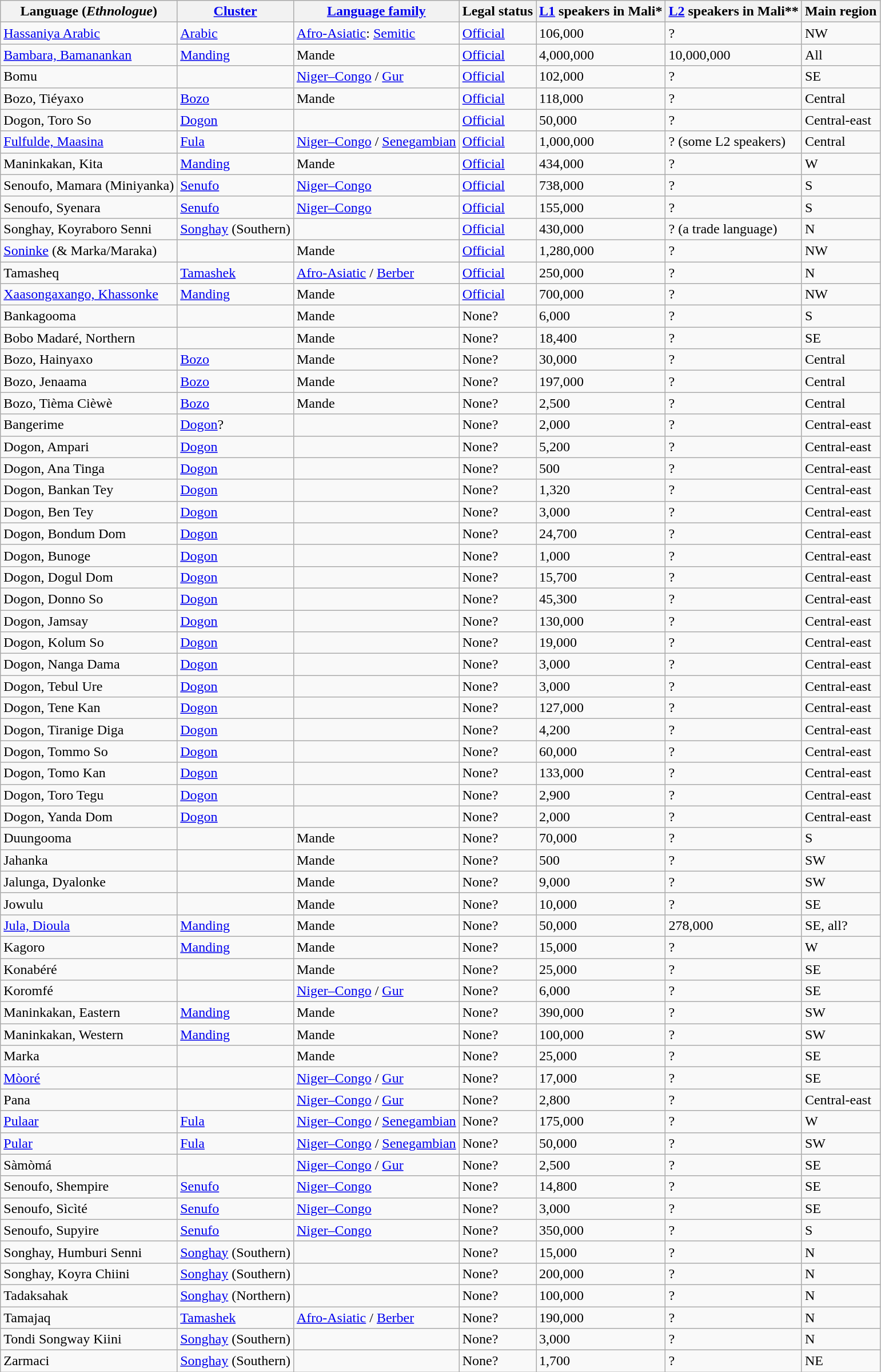<table class="wikitable sortable">
<tr>
<th>Language (<em>Ethnologue</em>)</th>
<th><a href='#'>Cluster</a></th>
<th><a href='#'>Language family</a></th>
<th>Legal status</th>
<th><a href='#'>L1</a> speakers in Mali*</th>
<th><a href='#'>L2</a> speakers in Mali**</th>
<th>Main region</th>
</tr>
<tr>
<td><a href='#'>Hassaniya Arabic</a></td>
<td><a href='#'>Arabic</a></td>
<td><a href='#'>Afro-Asiatic</a>: <a href='#'>Semitic</a></td>
<td><a href='#'>Official</a></td>
<td>106,000</td>
<td>?</td>
<td>NW</td>
</tr>
<tr>
<td><a href='#'>Bambara, Bamanankan</a></td>
<td><a href='#'>Manding</a></td>
<td>Mande</td>
<td><a href='#'>Official</a></td>
<td>4,000,000</td>
<td>10,000,000</td>
<td>All</td>
</tr>
<tr>
<td>Bomu</td>
<td></td>
<td><a href='#'>Niger–Congo</a> / <a href='#'>Gur</a></td>
<td><a href='#'>Official</a></td>
<td>102,000</td>
<td>?</td>
<td>SE</td>
</tr>
<tr>
<td>Bozo, Tiéyaxo</td>
<td><a href='#'>Bozo</a></td>
<td>Mande</td>
<td><a href='#'>Official</a></td>
<td>118,000</td>
<td>?</td>
<td>Central</td>
</tr>
<tr>
<td>Dogon, Toro So</td>
<td><a href='#'>Dogon</a></td>
<td></td>
<td><a href='#'>Official</a></td>
<td>50,000</td>
<td>?</td>
<td>Central-east</td>
</tr>
<tr>
<td><a href='#'>Fulfulde, Maasina</a></td>
<td><a href='#'>Fula</a></td>
<td><a href='#'>Niger–Congo</a> / <a href='#'>Senegambian</a></td>
<td><a href='#'>Official</a></td>
<td>1,000,000</td>
<td>? (some L2 speakers)</td>
<td>Central</td>
</tr>
<tr>
<td>Maninkakan, Kita</td>
<td><a href='#'>Manding</a></td>
<td>Mande</td>
<td><a href='#'>Official</a></td>
<td>434,000</td>
<td>?</td>
<td>W</td>
</tr>
<tr>
<td>Senoufo, Mamara (Miniyanka)</td>
<td><a href='#'>Senufo</a></td>
<td><a href='#'>Niger–Congo</a></td>
<td><a href='#'>Official</a></td>
<td>738,000</td>
<td>?</td>
<td>S</td>
</tr>
<tr>
<td>Senoufo, Syenara</td>
<td><a href='#'>Senufo</a></td>
<td><a href='#'>Niger–Congo</a></td>
<td><a href='#'>Official</a></td>
<td>155,000</td>
<td>?</td>
<td>S</td>
</tr>
<tr>
<td>Songhay, Koyraboro Senni</td>
<td><a href='#'>Songhay</a> (Southern)</td>
<td></td>
<td><a href='#'>Official</a></td>
<td>430,000</td>
<td>? (a trade language)</td>
<td>N</td>
</tr>
<tr>
<td><a href='#'>Soninke</a> (& Marka/Maraka)</td>
<td></td>
<td>Mande</td>
<td><a href='#'>Official</a></td>
<td>1,280,000</td>
<td>?</td>
<td>NW</td>
</tr>
<tr>
<td>Tamasheq</td>
<td><a href='#'>Tamashek</a></td>
<td><a href='#'>Afro-Asiatic</a> / <a href='#'>Berber</a></td>
<td><a href='#'>Official</a></td>
<td>250,000</td>
<td>?</td>
<td>N</td>
</tr>
<tr>
<td><a href='#'>Xaasongaxango, Khassonke</a></td>
<td><a href='#'>Manding</a></td>
<td>Mande</td>
<td><a href='#'>Official</a></td>
<td>700,000</td>
<td>?</td>
<td>NW</td>
</tr>
<tr>
<td>Bankagooma</td>
<td></td>
<td>Mande</td>
<td>None?</td>
<td>6,000</td>
<td>?</td>
<td>S</td>
</tr>
<tr>
<td>Bobo Madaré, Northern</td>
<td></td>
<td>Mande</td>
<td>None?</td>
<td>18,400</td>
<td>?</td>
<td>SE</td>
</tr>
<tr>
<td>Bozo, Hainyaxo</td>
<td><a href='#'>Bozo</a></td>
<td>Mande</td>
<td>None?</td>
<td>30,000</td>
<td>?</td>
<td>Central</td>
</tr>
<tr>
<td>Bozo, Jenaama</td>
<td><a href='#'>Bozo</a></td>
<td>Mande</td>
<td>None?</td>
<td>197,000</td>
<td>?</td>
<td>Central</td>
</tr>
<tr>
<td>Bozo, Tièma Cièwè</td>
<td><a href='#'>Bozo</a></td>
<td>Mande</td>
<td>None?</td>
<td>2,500</td>
<td>?</td>
<td>Central</td>
</tr>
<tr>
<td>Bangerime</td>
<td><a href='#'>Dogon</a>?</td>
<td></td>
<td>None?</td>
<td>2,000</td>
<td>?</td>
<td>Central-east</td>
</tr>
<tr>
<td>Dogon, Ampari</td>
<td><a href='#'>Dogon</a></td>
<td></td>
<td>None?</td>
<td>5,200</td>
<td>?</td>
<td>Central-east</td>
</tr>
<tr>
<td>Dogon, Ana Tinga</td>
<td><a href='#'>Dogon</a></td>
<td></td>
<td>None?</td>
<td>500</td>
<td>?</td>
<td>Central-east</td>
</tr>
<tr>
<td>Dogon, Bankan Tey</td>
<td><a href='#'>Dogon</a></td>
<td></td>
<td>None?</td>
<td>1,320</td>
<td>?</td>
<td>Central-east</td>
</tr>
<tr>
<td>Dogon, Ben Tey</td>
<td><a href='#'>Dogon</a></td>
<td></td>
<td>None?</td>
<td>3,000</td>
<td>?</td>
<td>Central-east</td>
</tr>
<tr>
<td>Dogon, Bondum Dom</td>
<td><a href='#'>Dogon</a></td>
<td></td>
<td>None?</td>
<td>24,700</td>
<td>?</td>
<td>Central-east</td>
</tr>
<tr>
<td>Dogon, Bunoge</td>
<td><a href='#'>Dogon</a></td>
<td></td>
<td>None?</td>
<td>1,000</td>
<td>?</td>
<td>Central-east</td>
</tr>
<tr>
<td>Dogon, Dogul Dom</td>
<td><a href='#'>Dogon</a></td>
<td></td>
<td>None?</td>
<td>15,700</td>
<td>?</td>
<td>Central-east</td>
</tr>
<tr>
<td>Dogon, Donno So</td>
<td><a href='#'>Dogon</a></td>
<td></td>
<td>None?</td>
<td>45,300</td>
<td>?</td>
<td>Central-east</td>
</tr>
<tr>
<td>Dogon, Jamsay</td>
<td><a href='#'>Dogon</a></td>
<td></td>
<td>None?</td>
<td>130,000</td>
<td>?</td>
<td>Central-east</td>
</tr>
<tr>
<td>Dogon, Kolum So</td>
<td><a href='#'>Dogon</a></td>
<td></td>
<td>None?</td>
<td>19,000</td>
<td>?</td>
<td>Central-east</td>
</tr>
<tr>
<td>Dogon, Nanga Dama</td>
<td><a href='#'>Dogon</a></td>
<td></td>
<td>None?</td>
<td>3,000</td>
<td>?</td>
<td>Central-east</td>
</tr>
<tr>
<td>Dogon, Tebul Ure</td>
<td><a href='#'>Dogon</a></td>
<td></td>
<td>None?</td>
<td>3,000</td>
<td>?</td>
<td>Central-east</td>
</tr>
<tr>
<td>Dogon, Tene Kan</td>
<td><a href='#'>Dogon</a></td>
<td></td>
<td>None?</td>
<td>127,000</td>
<td>?</td>
<td>Central-east</td>
</tr>
<tr>
<td>Dogon, Tiranige Diga</td>
<td><a href='#'>Dogon</a></td>
<td></td>
<td>None?</td>
<td>4,200</td>
<td>?</td>
<td>Central-east</td>
</tr>
<tr>
<td>Dogon, Tommo So</td>
<td><a href='#'>Dogon</a></td>
<td></td>
<td>None?</td>
<td>60,000</td>
<td>?</td>
<td>Central-east</td>
</tr>
<tr>
<td>Dogon, Tomo Kan</td>
<td><a href='#'>Dogon</a></td>
<td></td>
<td>None?</td>
<td>133,000</td>
<td>?</td>
<td>Central-east</td>
</tr>
<tr>
<td>Dogon, Toro Tegu</td>
<td><a href='#'>Dogon</a></td>
<td></td>
<td>None?</td>
<td>2,900</td>
<td>?</td>
<td>Central-east</td>
</tr>
<tr>
<td>Dogon, Yanda Dom</td>
<td><a href='#'>Dogon</a></td>
<td></td>
<td>None?</td>
<td>2,000</td>
<td>?</td>
<td>Central-east</td>
</tr>
<tr>
<td>Duungooma</td>
<td></td>
<td>Mande</td>
<td>None?</td>
<td>70,000</td>
<td>?</td>
<td>S</td>
</tr>
<tr>
<td>Jahanka</td>
<td></td>
<td>Mande</td>
<td>None?</td>
<td>500</td>
<td>?</td>
<td>SW</td>
</tr>
<tr>
<td>Jalunga, Dyalonke</td>
<td></td>
<td>Mande</td>
<td>None?</td>
<td>9,000</td>
<td>?</td>
<td>SW</td>
</tr>
<tr>
<td>Jowulu</td>
<td></td>
<td>Mande</td>
<td>None?</td>
<td>10,000</td>
<td>?</td>
<td>SE</td>
</tr>
<tr>
<td><a href='#'>Jula, Dioula</a></td>
<td><a href='#'>Manding</a></td>
<td>Mande</td>
<td>None?</td>
<td>50,000</td>
<td>278,000</td>
<td>SE, all?</td>
</tr>
<tr>
<td>Kagoro</td>
<td><a href='#'>Manding</a></td>
<td>Mande</td>
<td>None?</td>
<td>15,000</td>
<td>?</td>
<td>W</td>
</tr>
<tr>
<td>Konabéré</td>
<td></td>
<td>Mande</td>
<td>None?</td>
<td>25,000</td>
<td>?</td>
<td>SE</td>
</tr>
<tr>
<td>Koromfé</td>
<td></td>
<td><a href='#'>Niger–Congo</a> / <a href='#'>Gur</a></td>
<td>None?</td>
<td>6,000</td>
<td>?</td>
<td>SE</td>
</tr>
<tr>
<td>Maninkakan, Eastern</td>
<td><a href='#'>Manding</a></td>
<td>Mande</td>
<td>None?</td>
<td>390,000</td>
<td>?</td>
<td>SW</td>
</tr>
<tr>
<td>Maninkakan, Western</td>
<td><a href='#'>Manding</a></td>
<td>Mande</td>
<td>None?</td>
<td>100,000</td>
<td>?</td>
<td>SW</td>
</tr>
<tr>
<td>Marka</td>
<td></td>
<td>Mande</td>
<td>None?</td>
<td>25,000</td>
<td>?</td>
<td>SE</td>
</tr>
<tr>
<td><a href='#'>Mòoré</a></td>
<td></td>
<td><a href='#'>Niger–Congo</a> / <a href='#'>Gur</a></td>
<td>None?</td>
<td>17,000</td>
<td>?</td>
<td>SE</td>
</tr>
<tr>
<td>Pana</td>
<td></td>
<td><a href='#'>Niger–Congo</a> / <a href='#'>Gur</a></td>
<td>None?</td>
<td>2,800</td>
<td>?</td>
<td>Central-east</td>
</tr>
<tr>
<td><a href='#'>Pulaar</a></td>
<td><a href='#'>Fula</a></td>
<td><a href='#'>Niger–Congo</a> / <a href='#'>Senegambian</a></td>
<td>None?</td>
<td>175,000</td>
<td>?</td>
<td>W</td>
</tr>
<tr>
<td><a href='#'>Pular</a></td>
<td><a href='#'>Fula</a></td>
<td><a href='#'>Niger–Congo</a> / <a href='#'>Senegambian</a></td>
<td>None?</td>
<td>50,000</td>
<td>?</td>
<td>SW</td>
</tr>
<tr>
<td>Sàmòmá</td>
<td></td>
<td><a href='#'>Niger–Congo</a> / <a href='#'>Gur</a></td>
<td>None?</td>
<td>2,500</td>
<td>?</td>
<td>SE</td>
</tr>
<tr>
<td>Senoufo, Shempire</td>
<td><a href='#'>Senufo</a></td>
<td><a href='#'>Niger–Congo</a></td>
<td>None?</td>
<td>14,800</td>
<td>?</td>
<td>SE</td>
</tr>
<tr>
<td>Senoufo, Sìcìté</td>
<td><a href='#'>Senufo</a></td>
<td><a href='#'>Niger–Congo</a></td>
<td>None?</td>
<td>3,000</td>
<td>?</td>
<td>SE</td>
</tr>
<tr>
<td>Senoufo, Supyire</td>
<td><a href='#'>Senufo</a></td>
<td><a href='#'>Niger–Congo</a></td>
<td>None?</td>
<td>350,000</td>
<td>?</td>
<td>S</td>
</tr>
<tr>
<td>Songhay, Humburi Senni</td>
<td><a href='#'>Songhay</a> (Southern)</td>
<td></td>
<td>None?</td>
<td>15,000</td>
<td>?</td>
<td>N</td>
</tr>
<tr>
<td>Songhay, Koyra Chiini</td>
<td><a href='#'>Songhay</a> (Southern)</td>
<td></td>
<td>None?</td>
<td>200,000</td>
<td>?</td>
<td>N</td>
</tr>
<tr>
<td>Tadaksahak</td>
<td><a href='#'>Songhay</a> (Northern)</td>
<td></td>
<td>None?</td>
<td>100,000</td>
<td>?</td>
<td>N</td>
</tr>
<tr>
<td>Tamajaq</td>
<td><a href='#'>Tamashek</a></td>
<td><a href='#'>Afro-Asiatic</a> / <a href='#'>Berber</a></td>
<td>None?</td>
<td>190,000</td>
<td>?</td>
<td>N</td>
</tr>
<tr>
<td>Tondi Songway Kiini</td>
<td><a href='#'>Songhay</a> (Southern)</td>
<td></td>
<td>None?</td>
<td>3,000</td>
<td>?</td>
<td>N</td>
</tr>
<tr>
<td>Zarmaci</td>
<td><a href='#'>Songhay</a> (Southern)</td>
<td></td>
<td>None?</td>
<td>1,700</td>
<td>?</td>
<td>NE</td>
</tr>
</table>
